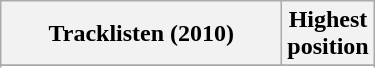<table class="wikitable">
<tr>
<th align="left" width="180">Tracklisten (2010)</th>
<th align="left">Highest<br>position</th>
</tr>
<tr>
</tr>
<tr>
</tr>
</table>
